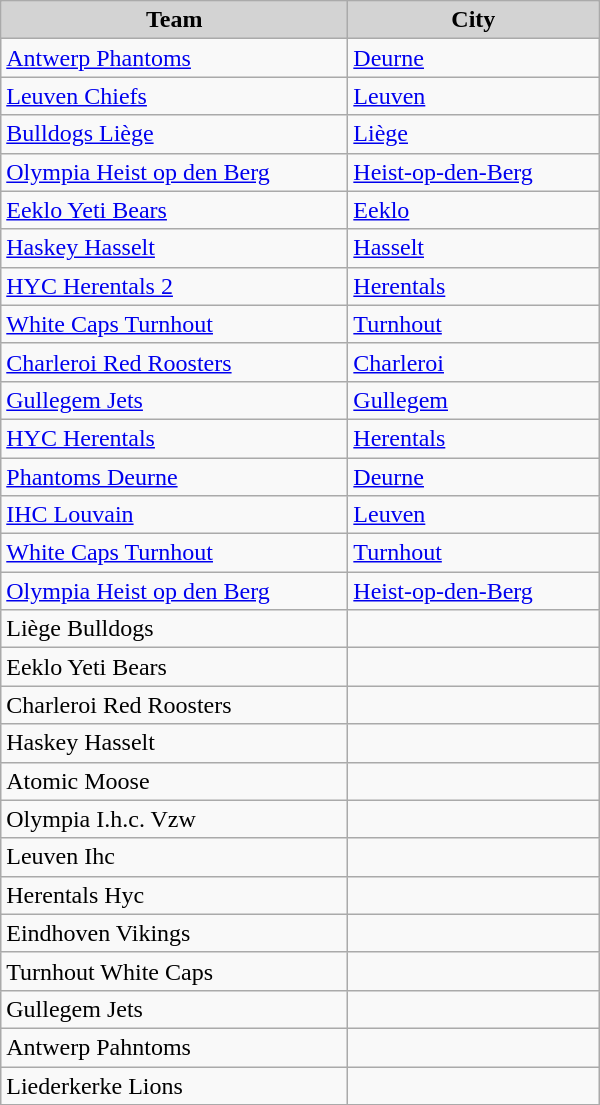<table class="wikitable" style="text-align:left">
<tr>
<th style="background:lightgrey;width:14em">Team</th>
<th style="background:lightgrey;width:10em">City</th>
</tr>
<tr>
<td><a href='#'>Antwerp Phantoms</a></td>
<td><a href='#'>Deurne</a></td>
</tr>
<tr>
<td><a href='#'>Leuven Chiefs</a></td>
<td><a href='#'>Leuven</a></td>
</tr>
<tr>
<td><a href='#'>Bulldogs Liège</a></td>
<td><a href='#'>Liège</a></td>
</tr>
<tr>
<td><a href='#'>Olympia Heist op den Berg</a></td>
<td><a href='#'>Heist-op-den-Berg</a></td>
</tr>
<tr>
<td><a href='#'>Eeklo Yeti Bears</a></td>
<td><a href='#'>Eeklo</a></td>
</tr>
<tr>
<td><a href='#'>Haskey Hasselt</a></td>
<td><a href='#'>Hasselt</a></td>
</tr>
<tr>
<td><a href='#'>HYC Herentals 2</a></td>
<td><a href='#'>Herentals</a></td>
</tr>
<tr>
<td><a href='#'>White Caps Turnhout</a></td>
<td><a href='#'>Turnhout</a></td>
</tr>
<tr>
<td><a href='#'>Charleroi Red Roosters</a></td>
<td><a href='#'>Charleroi</a></td>
</tr>
<tr>
<td><a href='#'>Gullegem Jets</a></td>
<td><a href='#'>Gullegem</a></td>
</tr>
<tr>
<td><a href='#'>HYC Herentals</a></td>
<td><a href='#'>Herentals</a></td>
</tr>
<tr>
<td><a href='#'>Phantoms Deurne</a></td>
<td><a href='#'>Deurne</a></td>
</tr>
<tr>
<td><a href='#'>IHC Louvain</a></td>
<td><a href='#'>Leuven</a></td>
</tr>
<tr>
<td><a href='#'>White Caps Turnhout</a></td>
<td><a href='#'>Turnhout</a></td>
</tr>
<tr>
<td><a href='#'>Olympia Heist op den Berg</a></td>
<td><a href='#'>Heist-op-den-Berg</a></td>
</tr>
<tr>
<td>Liège Bulldogs</td>
<td></td>
</tr>
<tr>
<td>Eeklo Yeti Bears</td>
<td></td>
</tr>
<tr>
<td>Charleroi Red Roosters</td>
<td></td>
</tr>
<tr>
<td>Haskey Hasselt</td>
<td></td>
</tr>
<tr>
<td>Atomic Moose</td>
<td></td>
</tr>
<tr>
<td>Olympia I.h.c. Vzw</td>
<td></td>
</tr>
<tr>
<td>Leuven Ihc</td>
<td></td>
</tr>
<tr>
<td>Herentals Hyc</td>
<td></td>
</tr>
<tr>
<td>Eindhoven Vikings</td>
<td></td>
</tr>
<tr>
<td>Turnhout White Caps</td>
<td></td>
</tr>
<tr>
<td>Gullegem Jets</td>
<td></td>
</tr>
<tr>
<td>Antwerp Pahntoms</td>
<td></td>
</tr>
<tr>
<td>Liederkerke Lions</td>
<td></td>
</tr>
</table>
